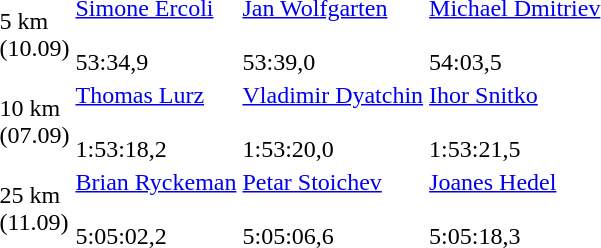<table>
<tr>
<td>5 km  <br> (10.09)</td>
<td><a href='#'>Simone Ercoli</a> <br><br> 53:34,9</td>
<td><a href='#'>Jan Wolfgarten</a> <br><br>53:39,0</td>
<td><a href='#'>Michael Dmitriev</a> <br><br> 54:03,5</td>
</tr>
<tr>
<td>10 km  <br> (07.09)</td>
<td><a href='#'>Thomas Lurz</a> <br><br> 1:53:18,2</td>
<td><a href='#'>Vladimir Dyatchin</a> <br><br> 1:53:20,0</td>
<td><a href='#'>Ihor Snitko</a> <br><br> 1:53:21,5</td>
</tr>
<tr>
<td>25 km  <br> (11.09)</td>
<td><a href='#'>Brian Ryckeman</a> <br><br> 5:05:02,2</td>
<td><a href='#'>Petar Stoichev</a> <br><br> 5:05:06,6</td>
<td><a href='#'>Joanes Hedel</a> <br><br> 5:05:18,3</td>
</tr>
</table>
